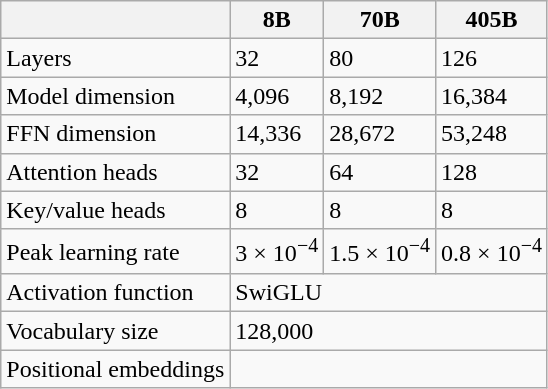<table class="wikitable">
<tr>
<th></th>
<th>8B</th>
<th>70B</th>
<th>405B</th>
</tr>
<tr>
<td>Layers</td>
<td>32</td>
<td>80</td>
<td>126</td>
</tr>
<tr>
<td>Model dimension</td>
<td>4,096</td>
<td>8,192</td>
<td>16,384</td>
</tr>
<tr>
<td>FFN dimension</td>
<td>14,336</td>
<td>28,672</td>
<td>53,248</td>
</tr>
<tr>
<td>Attention heads</td>
<td>32</td>
<td>64</td>
<td>128</td>
</tr>
<tr>
<td>Key/value heads</td>
<td>8</td>
<td>8</td>
<td>8</td>
</tr>
<tr>
<td>Peak learning rate</td>
<td>3 × 10<sup>−4</sup></td>
<td>1.5 × 10<sup>−4</sup></td>
<td>0.8 × 10<sup>−4</sup></td>
</tr>
<tr>
<td>Activation function</td>
<td colspan="3">SwiGLU</td>
</tr>
<tr>
<td>Vocabulary size</td>
<td colspan="3">128,000</td>
</tr>
<tr>
<td>Positional embeddings</td>
<td colspan="3"></td>
</tr>
</table>
